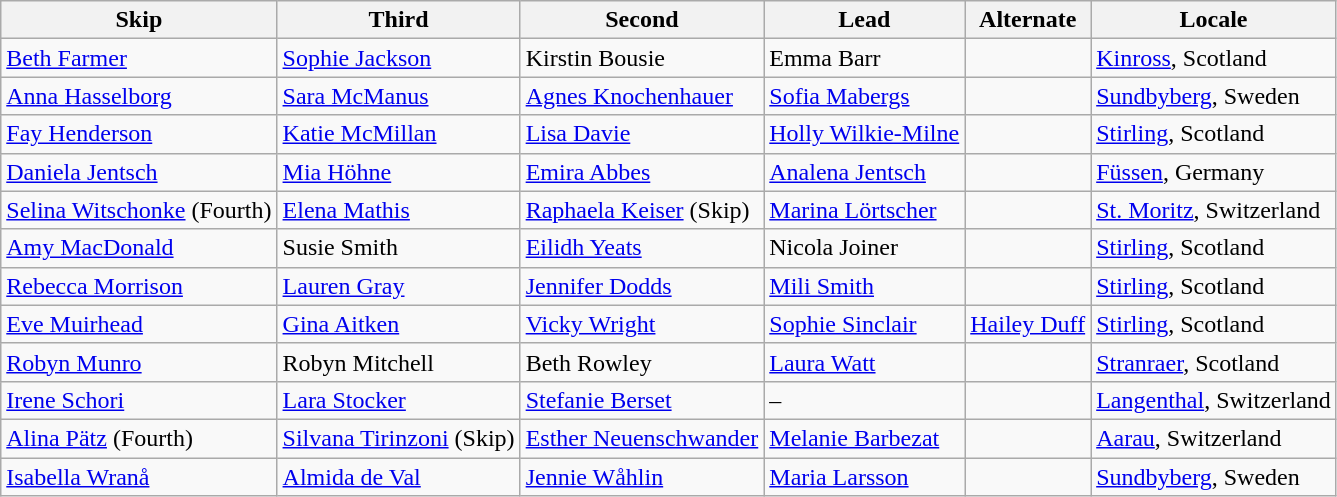<table class=wikitable>
<tr>
<th scope="col">Skip</th>
<th scope="col">Third</th>
<th scope="col">Second</th>
<th scope="col">Lead</th>
<th scope="col">Alternate</th>
<th scope="col">Locale</th>
</tr>
<tr>
<td><a href='#'>Beth Farmer</a></td>
<td><a href='#'>Sophie Jackson</a></td>
<td>Kirstin Bousie</td>
<td>Emma Barr</td>
<td></td>
<td> <a href='#'>Kinross</a>, Scotland</td>
</tr>
<tr>
<td><a href='#'>Anna Hasselborg</a></td>
<td><a href='#'>Sara McManus</a></td>
<td><a href='#'>Agnes Knochenhauer</a></td>
<td><a href='#'>Sofia Mabergs</a></td>
<td></td>
<td> <a href='#'>Sundbyberg</a>, Sweden</td>
</tr>
<tr>
<td><a href='#'>Fay Henderson</a></td>
<td><a href='#'>Katie McMillan</a></td>
<td><a href='#'>Lisa Davie</a></td>
<td><a href='#'>Holly Wilkie-Milne</a></td>
<td></td>
<td> <a href='#'>Stirling</a>, Scotland</td>
</tr>
<tr>
<td><a href='#'>Daniela Jentsch</a></td>
<td><a href='#'>Mia Höhne</a></td>
<td><a href='#'>Emira Abbes</a></td>
<td><a href='#'>Analena Jentsch</a></td>
<td></td>
<td> <a href='#'>Füssen</a>, Germany</td>
</tr>
<tr>
<td><a href='#'>Selina Witschonke</a> (Fourth)</td>
<td><a href='#'>Elena Mathis</a></td>
<td><a href='#'>Raphaela Keiser</a> (Skip)</td>
<td><a href='#'>Marina Lörtscher</a></td>
<td></td>
<td> <a href='#'>St. Moritz</a>, Switzerland</td>
</tr>
<tr>
<td><a href='#'>Amy MacDonald</a></td>
<td>Susie Smith</td>
<td><a href='#'>Eilidh Yeats</a></td>
<td>Nicola Joiner</td>
<td></td>
<td> <a href='#'>Stirling</a>, Scotland</td>
</tr>
<tr>
<td><a href='#'>Rebecca Morrison</a></td>
<td><a href='#'>Lauren Gray</a></td>
<td><a href='#'>Jennifer Dodds</a></td>
<td><a href='#'>Mili Smith</a></td>
<td></td>
<td> <a href='#'>Stirling</a>, Scotland</td>
</tr>
<tr>
<td><a href='#'>Eve Muirhead</a></td>
<td><a href='#'>Gina Aitken</a></td>
<td><a href='#'>Vicky Wright</a></td>
<td><a href='#'>Sophie Sinclair</a></td>
<td><a href='#'>Hailey Duff</a></td>
<td> <a href='#'>Stirling</a>, Scotland</td>
</tr>
<tr>
<td><a href='#'>Robyn Munro</a></td>
<td>Robyn Mitchell</td>
<td>Beth Rowley</td>
<td><a href='#'>Laura Watt</a></td>
<td></td>
<td> <a href='#'>Stranraer</a>, Scotland</td>
</tr>
<tr>
<td><a href='#'>Irene Schori</a></td>
<td><a href='#'>Lara Stocker</a></td>
<td><a href='#'>Stefanie Berset</a></td>
<td>–</td>
<td></td>
<td> <a href='#'>Langenthal</a>, Switzerland</td>
</tr>
<tr>
<td><a href='#'>Alina Pätz</a> (Fourth)</td>
<td><a href='#'>Silvana Tirinzoni</a> (Skip)</td>
<td><a href='#'>Esther Neuenschwander</a></td>
<td><a href='#'>Melanie Barbezat</a></td>
<td></td>
<td> <a href='#'>Aarau</a>, Switzerland</td>
</tr>
<tr>
<td><a href='#'>Isabella Wranå</a></td>
<td><a href='#'>Almida de Val</a></td>
<td><a href='#'>Jennie Wåhlin</a></td>
<td><a href='#'>Maria Larsson</a></td>
<td></td>
<td> <a href='#'>Sundbyberg</a>, Sweden</td>
</tr>
</table>
